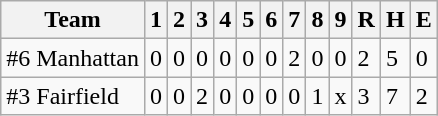<table class="wikitable">
<tr>
<th>Team</th>
<th>1</th>
<th>2</th>
<th>3</th>
<th>4</th>
<th>5</th>
<th>6</th>
<th>7</th>
<th>8</th>
<th>9</th>
<th>R</th>
<th>H</th>
<th>E</th>
</tr>
<tr>
<td>#6 Manhattan</td>
<td>0</td>
<td>0</td>
<td>0</td>
<td>0</td>
<td>0</td>
<td>0</td>
<td>2</td>
<td>0</td>
<td>0</td>
<td>2</td>
<td>5</td>
<td>0</td>
</tr>
<tr>
<td>#3 Fairfield</td>
<td>0</td>
<td>0</td>
<td>2</td>
<td>0</td>
<td>0</td>
<td>0</td>
<td>0</td>
<td>1</td>
<td>x</td>
<td>3</td>
<td>7</td>
<td>2</td>
</tr>
</table>
